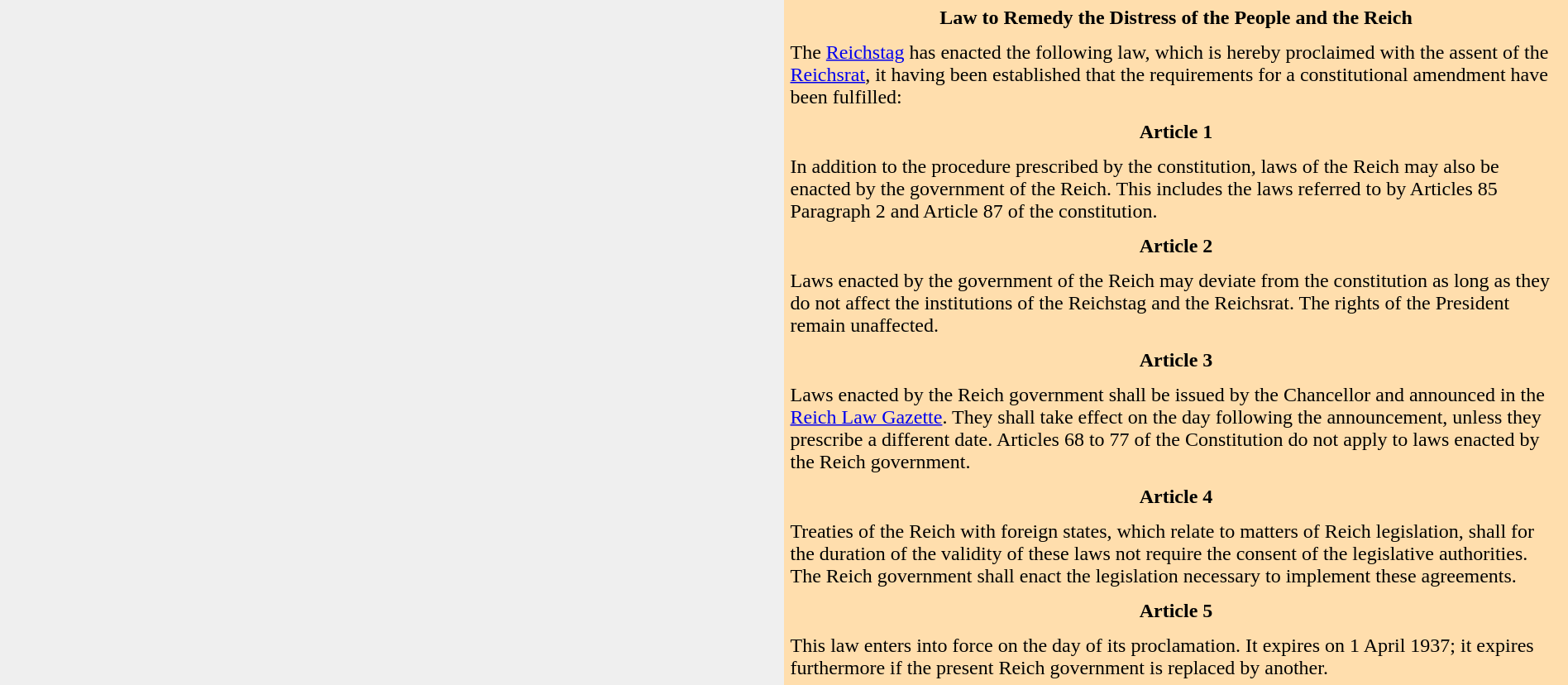<table border="0" cellpadding="5" cellspacing="0">
<tr>
<td width="50%" style="background:#efefef;" valign="top" align="center"><strong></strong></td>
<td width="50%" style="background:#ffdead;" valign="top" align="center"><strong>Law to Remedy the Distress of the People and the Reich</strong></td>
</tr>
<tr>
<td width="50%" style="background:#efefef;" valign="top" align="left"></td>
<td width="50%" style="background:#ffdead;" valign="top" align="left">The <a href='#'>Reichstag</a> has enacted the following law, which is hereby proclaimed with the assent of the <a href='#'>Reichsrat</a>, it having been established that the requirements for a constitutional amendment have been fulfilled:</td>
</tr>
<tr>
<td width="50%" style="background:#efefef;" valign="top" align="center"><strong></strong></td>
<td width="50%" style="background:#ffdead;" valign="top" align="center"><strong>Article 1</strong></td>
</tr>
<tr>
<td width="50%" style="background:#efefef;" valign="top"></td>
<td width="50%" style="background:#ffdead;" valign="top">In addition to the procedure prescribed by the constitution, laws of the Reich may also be enacted by the government of the Reich. This includes the laws referred to by Articles 85 Paragraph 2 and Article 87 of the constitution.</td>
</tr>
<tr>
<td width="50%" style="background:#efefef;" valign="top" align="center"><strong></strong></td>
<td width="50%" style="background:#ffdead;" valign="top" align="center"><strong>Article 2</strong></td>
</tr>
<tr>
<td width="50%" style="background:#efefef;" valign="top"></td>
<td width="50%" style="background:#ffdead;" valign="top">Laws enacted by the government of the Reich may deviate from the constitution as long as they do not affect the institutions of the Reichstag and the Reichsrat. The rights of the President remain unaffected.</td>
</tr>
<tr>
<td width="50%" style="background:#efefef;" valign="top" align="center"><strong></strong></td>
<td width="50%" style="background:#ffdead;" valign="top" align="center"><strong>Article 3</strong></td>
</tr>
<tr>
<td width="50%" style="background:#efefef;" valign="top"></td>
<td width="50%" style="background:#ffdead;" valign="top">Laws enacted by the Reich government shall be issued by the Chancellor and announced in the <a href='#'>Reich Law Gazette</a>. They shall take effect on the day following the announcement, unless they prescribe a different date. Articles 68 to 77 of the Constitution do not apply to laws enacted by the Reich government.</td>
</tr>
<tr>
<td width="50%" style="background:#efefef;" valign="top" align="center"><strong></strong></td>
<td width="50%" style="background:#ffdead;" valign="top" align="center"><strong>Article 4</strong></td>
</tr>
<tr>
<td width="50%" style="background:#efefef;" valign="top"></td>
<td width="50%" style="background:#ffdead;" valign="top">Treaties of the Reich with foreign states, which relate to matters of Reich legislation, shall for the duration of the validity of these laws not require the consent of the legislative authorities. The Reich government shall enact the legislation necessary to implement these agreements.</td>
</tr>
<tr>
<td width="50%" style="background:#efefef;" valign="top" align="center"><strong></strong></td>
<td width="50%" style="background:#ffdead;" valign="top" align="center"><strong>Article 5</strong></td>
</tr>
<tr>
<td width="50%" style="background:#efefef;" valign="top"></td>
<td width="50%" style="background:#ffdead;" valign="top">This law enters into force on the day of its proclamation. It expires on 1 April 1937; it expires furthermore if the present Reich government is replaced by another.</td>
</tr>
</table>
